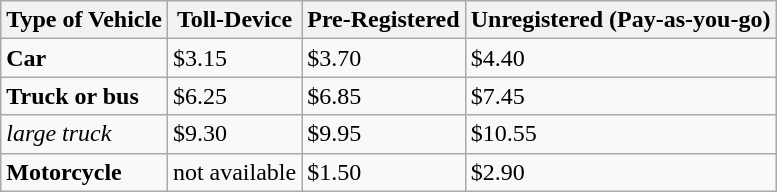<table class="wikitable">
<tr>
<th>Type of Vehicle</th>
<th>Toll-Device</th>
<th>Pre-Registered</th>
<th>Unregistered (Pay-as-you-go)</th>
</tr>
<tr>
<td><strong>Car</strong></td>
<td>$3.15</td>
<td>$3.70</td>
<td>$4.40</td>
</tr>
<tr>
<td><strong>Truck or bus</strong></td>
<td>$6.25</td>
<td>$6.85</td>
<td>$7.45</td>
</tr>
<tr>
<td><em> large truck</em></td>
<td>$9.30</td>
<td>$9.95</td>
<td>$10.55</td>
</tr>
<tr>
<td><strong>Motorcycle</strong></td>
<td>not available</td>
<td>$1.50</td>
<td>$2.90</td>
</tr>
</table>
